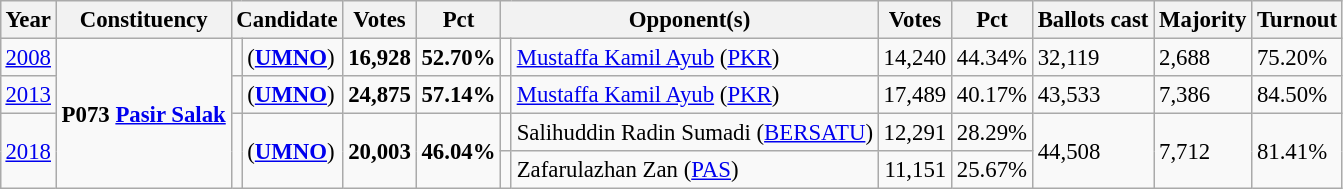<table class="wikitable" style="margin:0.5em ; font-size:95%">
<tr>
<th>Year</th>
<th>Constituency</th>
<th colspan=2>Candidate</th>
<th>Votes</th>
<th>Pct</th>
<th colspan=2>Opponent(s)</th>
<th>Votes</th>
<th>Pct</th>
<th>Ballots cast</th>
<th>Majority</th>
<th>Turnout</th>
</tr>
<tr>
<td><a href='#'>2008</a></td>
<td rowspan="4"><strong>P073 <a href='#'>Pasir Salak</a></strong></td>
<td></td>
<td> (<a href='#'><strong>UMNO</strong></a>)</td>
<td align="right"><strong>16,928</strong></td>
<td><strong>52.70%</strong></td>
<td></td>
<td><a href='#'>Mustaffa Kamil Ayub</a> (<a href='#'>PKR</a>)</td>
<td align="right">14,240</td>
<td>44.34%</td>
<td>32,119</td>
<td>2,688</td>
<td>75.20%</td>
</tr>
<tr>
<td><a href='#'>2013</a></td>
<td></td>
<td> (<a href='#'><strong>UMNO</strong></a>)</td>
<td align="right"><strong>24,875</strong></td>
<td><strong>57.14%</strong></td>
<td></td>
<td><a href='#'>Mustaffa Kamil Ayub</a> (<a href='#'>PKR</a>)</td>
<td align="right">17,489</td>
<td>40.17%</td>
<td>43,533</td>
<td>7,386</td>
<td>84.50%</td>
</tr>
<tr>
<td rowspan="2"><a href='#'>2018</a></td>
<td rowspan="2" ></td>
<td rowspan="2"> (<a href='#'><strong>UMNO</strong></a>)</td>
<td rowspan="2" align="right"><strong>20,003</strong></td>
<td rowspan="2"><strong>46.04%</strong></td>
<td></td>
<td>Salihuddin Radin Sumadi (<a href='#'>BERSATU</a>)</td>
<td align="right">12,291</td>
<td align="right">28.29%</td>
<td rowspan="2">44,508</td>
<td rowspan="2">7,712</td>
<td rowspan="2">81.41%</td>
</tr>
<tr>
<td></td>
<td>Zafarulazhan Zan (<a href='#'>PAS</a>)</td>
<td align="right">11,151</td>
<td>25.67%</td>
</tr>
</table>
